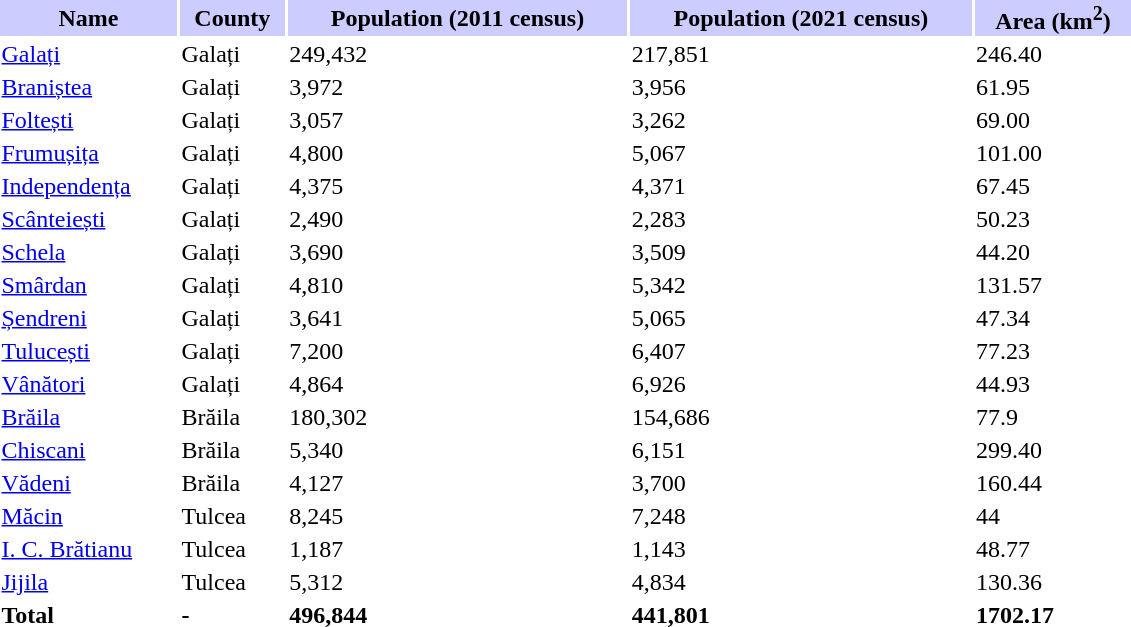<table class="toccolours" style="margin: 0 1em 0 1em;" width="60%">
<tr>
<th align="center" colspan="1" style="background:#ccccff;">Name</th>
<th align="center" colspan="1" style="background:#ccccff;">County</th>
<th align="center" colspan="1" style="background:#ccccff;">Population (2011 census)</th>
<th align="center" colspan="1" style="background:#ccccff;">Population (2021 census)</th>
<th align="center" colspan="1" style="background:#ccccff;">Area (km<sup>2</sup>)</th>
</tr>
<tr>
<td><a href='#'>Galați</a></td>
<td>Galați</td>
<td>249,432</td>
<td>217,851</td>
<td>246.40</td>
</tr>
<tr>
<td><a href='#'>Braniștea</a></td>
<td>Galați</td>
<td>3,972</td>
<td>3,956</td>
<td>61.95</td>
</tr>
<tr>
<td><a href='#'>Foltești</a></td>
<td>Galați</td>
<td>3,057</td>
<td>3,262</td>
<td>69.00</td>
</tr>
<tr>
<td><a href='#'>Frumușița</a></td>
<td>Galați</td>
<td>4,800</td>
<td>5,067</td>
<td>101.00</td>
</tr>
<tr>
<td><a href='#'>Independența</a></td>
<td>Galați</td>
<td>4,375</td>
<td>4,371</td>
<td>67.45</td>
</tr>
<tr>
<td><a href='#'>Scânteiești</a></td>
<td>Galați</td>
<td>2,490</td>
<td>2,283</td>
<td>50.23</td>
</tr>
<tr>
<td><a href='#'>Schela</a></td>
<td>Galați</td>
<td>3,690</td>
<td>3,509</td>
<td>44.20</td>
</tr>
<tr>
<td><a href='#'>Smârdan</a></td>
<td>Galați</td>
<td>4,810</td>
<td>5,342</td>
<td>131.57</td>
</tr>
<tr>
<td><a href='#'>Șendreni</a></td>
<td>Galați</td>
<td>3,641</td>
<td>5,065</td>
<td>47.34</td>
</tr>
<tr>
<td><a href='#'>Tulucești</a></td>
<td>Galați</td>
<td>7,200</td>
<td>6,407</td>
<td>77.23</td>
</tr>
<tr>
<td><a href='#'>Vânători</a></td>
<td>Galați</td>
<td>4,864</td>
<td>6,926</td>
<td>44.93</td>
</tr>
<tr>
<td><a href='#'>Brăila</a></td>
<td>Brăila</td>
<td>180,302</td>
<td>154,686</td>
<td>77.9</td>
</tr>
<tr>
<td><a href='#'>Chiscani</a></td>
<td>Brăila</td>
<td>5,340</td>
<td>6,151</td>
<td>299.40</td>
</tr>
<tr>
<td><a href='#'>Vădeni</a></td>
<td>Brăila</td>
<td>4,127</td>
<td>3,700</td>
<td>160.44</td>
</tr>
<tr>
<td><a href='#'>Măcin</a></td>
<td>Tulcea</td>
<td>8,245</td>
<td>7,248</td>
<td>44</td>
</tr>
<tr>
<td><a href='#'>I. C. Brătianu</a></td>
<td>Tulcea</td>
<td>1,187</td>
<td>1,143</td>
<td>48.77</td>
</tr>
<tr>
<td><a href='#'>Jijila</a></td>
<td>Tulcea</td>
<td>5,312</td>
<td>4,834</td>
<td>130.36</td>
</tr>
<tr>
<td><strong>Total</strong></td>
<td><strong>-</strong></td>
<td><strong>496,844</strong></td>
<td><strong>441,801</strong></td>
<td><strong>1702.17</strong></td>
</tr>
</table>
